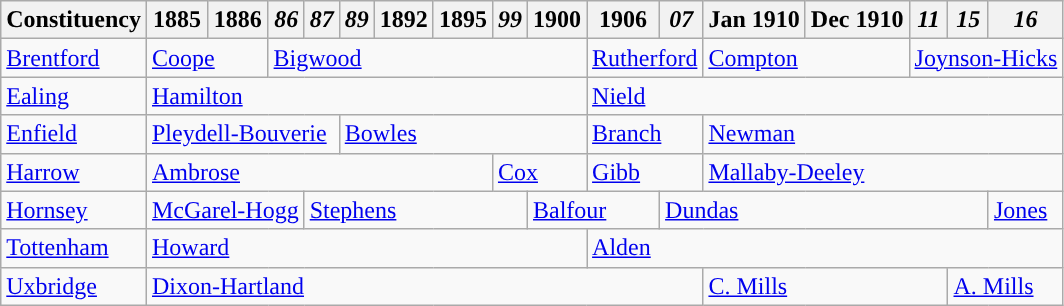<table class="wikitable">
<tr>
<th>Constituency</th>
<th>1885</th>
<th>1886</th>
<th><em>86</em></th>
<th><em>87</em></th>
<th><em>89</em></th>
<th>1892</th>
<th>1895</th>
<th><em>99</em></th>
<th>1900</th>
<th>1906</th>
<th><em>07</em></th>
<th>Jan 1910</th>
<th>Dec 1910</th>
<th><em>11</em></th>
<th><em>15</em></th>
<th><em>16</em></th>
</tr>
<tr>
<td><a href='#'>Brentford</a></td>
<td colspan="2"><a href='#'>Coope</a></td>
<td colspan="7"><a href='#'>Bigwood</a></td>
<td colspan="2"><a href='#'>Rutherford</a></td>
<td colspan="2"><a href='#'>Compton</a></td>
<td colspan="3"><a href='#'>Joynson-Hicks</a></td>
</tr>
<tr>
<td><a href='#'>Ealing</a></td>
<td colspan="9"><a href='#'>Hamilton</a></td>
<td colspan="7"><a href='#'>Nield</a></td>
</tr>
<tr>
<td><a href='#'>Enfield</a></td>
<td colspan="4"><a href='#'>Pleydell-Bouverie</a></td>
<td colspan="5"><a href='#'>Bowles</a></td>
<td colspan="2"><a href='#'>Branch</a></td>
<td colspan="5"><a href='#'>Newman</a></td>
</tr>
<tr>
<td><a href='#'>Harrow</a></td>
<td colspan="7"><a href='#'>Ambrose</a></td>
<td colspan="2"><a href='#'>Cox</a></td>
<td colspan="2"><a href='#'>Gibb</a></td>
<td colspan="5"><a href='#'>Mallaby-Deeley</a></td>
</tr>
<tr>
<td><a href='#'>Hornsey</a></td>
<td colspan="3"><a href='#'>McGarel-Hogg</a></td>
<td colspan="5"><a href='#'>Stephens</a></td>
<td colspan="2"><a href='#'>Balfour</a></td>
<td colspan="5"><a href='#'>Dundas</a></td>
<td><a href='#'>Jones</a></td>
</tr>
<tr>
<td><a href='#'>Tottenham</a></td>
<td colspan="9"><a href='#'>Howard</a></td>
<td colspan="7"><a href='#'>Alden</a></td>
</tr>
<tr>
<td><a href='#'>Uxbridge</a></td>
<td colspan="11"><a href='#'>Dixon-Hartland</a></td>
<td colspan="3"><a href='#'>C. Mills</a></td>
<td colspan="2"><a href='#'>A. Mills</a></td>
</tr>
</table>
